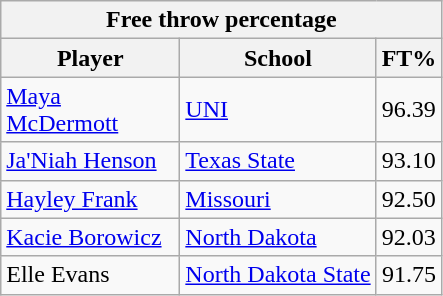<table class="wikitable sortable style="text-align: center;">
<tr>
<th colspan=3>Free throw percentage</th>
</tr>
<tr>
<th style=width:7em>Player</th>
<th>School</th>
<th style=width:2em>FT%</th>
</tr>
<tr>
<td><a href='#'>Maya McDermott</a></td>
<td><a href='#'>UNI</a></td>
<td>96.39</td>
</tr>
<tr>
<td><a href='#'>Ja'Niah Henson</a></td>
<td><a href='#'>Texas State</a></td>
<td>93.10</td>
</tr>
<tr>
<td><a href='#'>Hayley Frank</a></td>
<td><a href='#'>Missouri</a></td>
<td>92.50</td>
</tr>
<tr>
<td><a href='#'>Kacie Borowicz</a></td>
<td><a href='#'>North Dakota</a></td>
<td>92.03</td>
</tr>
<tr>
<td>Elle Evans</td>
<td><a href='#'>North Dakota State</a></td>
<td align=center>91.75</td>
</tr>
</table>
